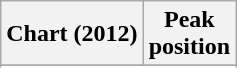<table class="wikitable sortable plainrowheaders" style="text-align:center">
<tr>
<th scope="col">Chart (2012)</th>
<th scope="col">Peak<br>position</th>
</tr>
<tr>
</tr>
<tr>
</tr>
<tr>
</tr>
<tr>
</tr>
<tr>
</tr>
<tr>
</tr>
<tr>
</tr>
</table>
